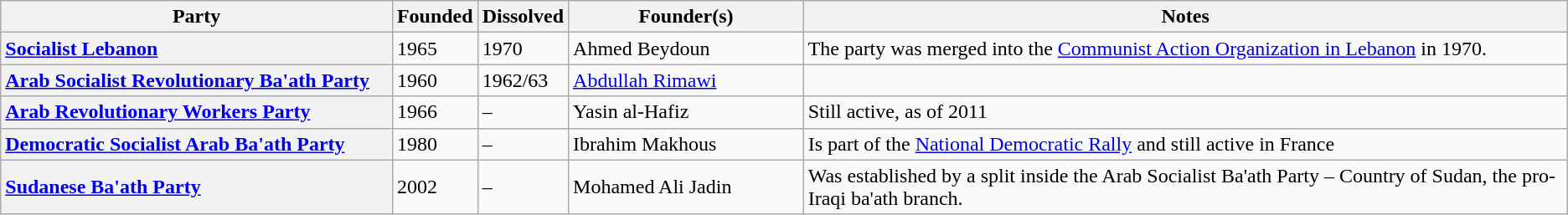<table class="wikitable sortable" style="align:center">
<tr>
<th style="width:25%">Party</th>
<th>Founded</th>
<th>Dissolved</th>
<th style="width:15%">Founder(s)</th>
<th>Notes</th>
</tr>
<tr>
<th style="text-align:left"><a href='#'>Socialist Lebanon</a></th>
<td>1965</td>
<td>1970</td>
<td>Ahmed Beydoun</td>
<td>The party was merged into the <a href='#'>Communist Action Organization in Lebanon</a> in 1970.</td>
</tr>
<tr>
<th style="text-align:left"><a href='#'>Arab Socialist Revolutionary Ba'ath Party</a></th>
<td>1960</td>
<td>1962/63</td>
<td><a href='#'>Abdullah Rimawi</a></td>
<td></td>
</tr>
<tr>
<th style="text-align:left"><a href='#'>Arab Revolutionary Workers Party</a></th>
<td>1966</td>
<td>–</td>
<td>Yasin al-Hafiz</td>
<td>Still active, as of 2011</td>
</tr>
<tr>
<th style="text-align:left"><a href='#'>Democratic Socialist Arab Ba'ath Party</a></th>
<td>1980</td>
<td>–</td>
<td>Ibrahim Makhous</td>
<td>Is part of the <a href='#'>National Democratic Rally</a> and still active in France</td>
</tr>
<tr>
<th style="text-align:left"><a href='#'>Sudanese Ba'ath Party</a></th>
<td>2002</td>
<td>–</td>
<td>Mohamed Ali Jadin</td>
<td>Was established by a split inside the Arab Socialist Ba'ath Party – Country of Sudan, the pro-Iraqi ba'ath branch.</td>
</tr>
</table>
